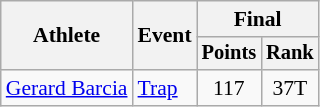<table class="wikitable" style="font-size:90%">
<tr>
<th rowspan="2">Athlete</th>
<th rowspan="2">Event</th>
<th colspan=2>Final</th>
</tr>
<tr style="font-size:95%">
<th>Points</th>
<th>Rank</th>
</tr>
<tr align=center>
<td align=left><a href='#'>Gerard Barcia</a></td>
<td align=left rowspan=2><a href='#'>Trap</a></td>
<td>117</td>
<td>37T</td>
</tr>
</table>
